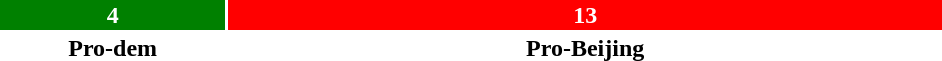<table style="width:50%; text-align:center;">
<tr style="color:white;">
<td style="background:green; width:24%;"><strong>4</strong></td>
<td style="background:red; width:86%;"><strong>13</strong></td>
</tr>
<tr>
<td><span><strong>Pro-dem</strong></span></td>
<td><span><strong>Pro-Beijing</strong></span></td>
</tr>
</table>
